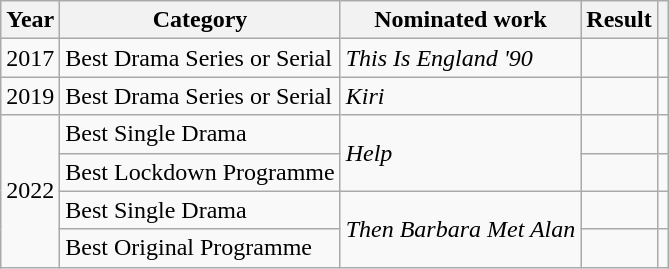<table class="wikitable plainrowheaders">
<tr>
<th scope="col">Year</th>
<th scope="col">Category</th>
<th scope="col">Nominated work</th>
<th scope="col">Result</th>
<th scope="col"></th>
</tr>
<tr>
<td>2017</td>
<td>Best Drama Series or Serial</td>
<td><em>This Is England '90</em></td>
<td></td>
<td></td>
</tr>
<tr>
<td>2019</td>
<td>Best Drama Series or Serial</td>
<td><em>Kiri</em></td>
<td></td>
<td></td>
</tr>
<tr>
<td rowspan=4>2022</td>
<td>Best Single Drama</td>
<td rowspan=2><em>Help</em></td>
<td></td>
<td></td>
</tr>
<tr>
<td>Best Lockdown Programme</td>
<td></td>
<td></td>
</tr>
<tr>
<td>Best Single Drama</td>
<td rowspan=2><em>Then Barbara Met Alan</em></td>
<td></td>
<td></td>
</tr>
<tr>
<td>Best Original Programme</td>
<td></td>
<td></td>
</tr>
</table>
